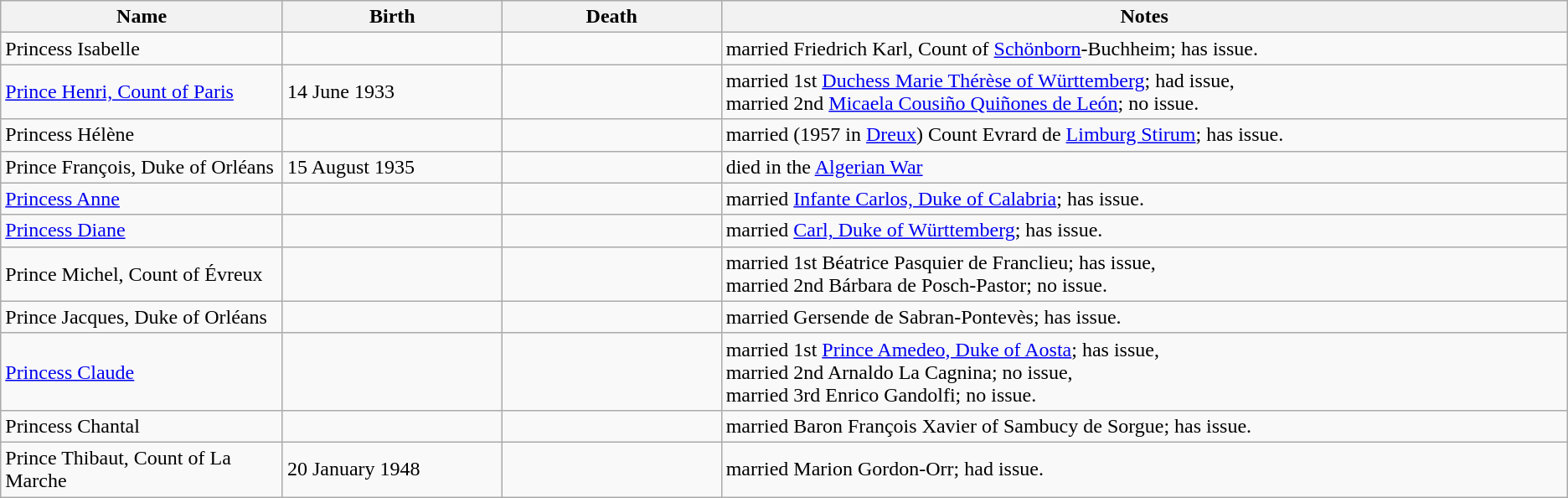<table class="wikitable sortable">
<tr>
<th width="18%">Name</th>
<th width="14%">Birth</th>
<th width="14%">Death</th>
<th width="62%">Notes</th>
</tr>
<tr>
<td>Princess Isabelle</td>
<td></td>
<td></td>
<td>married Friedrich Karl, Count of <a href='#'>Schönborn</a>-Buchheim; has issue.</td>
</tr>
<tr>
<td><a href='#'>Prince Henri, Count of Paris</a></td>
<td>14 June 1933</td>
<td></td>
<td>married 1st <a href='#'>Duchess Marie Thérèse of Württemberg</a>; had issue,<br>married 2nd <a href='#'>Micaela Cousiño Quiñones de León</a>; no issue.</td>
</tr>
<tr>
<td>Princess Hélène</td>
<td></td>
<td></td>
<td>married (1957 in <a href='#'>Dreux</a>) Count Evrard de <a href='#'>Limburg Stirum</a>; has issue.</td>
</tr>
<tr>
<td>Prince François, Duke of Orléans</td>
<td>15 August 1935</td>
<td></td>
<td>died in the <a href='#'>Algerian War</a></td>
</tr>
<tr>
<td><a href='#'>Princess Anne</a></td>
<td></td>
<td></td>
<td>married <a href='#'>Infante Carlos, Duke of Calabria</a>; has issue.</td>
</tr>
<tr>
<td><a href='#'>Princess Diane</a></td>
<td></td>
<td></td>
<td>married <a href='#'>Carl, Duke of Württemberg</a>; has issue.</td>
</tr>
<tr>
<td>Prince Michel, Count of Évreux</td>
<td></td>
<td></td>
<td>married 1st Béatrice Pasquier de Franclieu; has issue,<br>married 2nd Bárbara de Posch-Pastor; no issue.</td>
</tr>
<tr>
<td>Prince Jacques, Duke of Orléans</td>
<td></td>
<td></td>
<td>married Gersende de Sabran-Pontevès; has issue.</td>
</tr>
<tr>
<td><a href='#'>Princess Claude</a></td>
<td></td>
<td></td>
<td>married 1st <a href='#'>Prince Amedeo, Duke of Aosta</a>; has issue,<br> married 2nd Arnaldo La Cagnina; no issue,<br> married 3rd Enrico Gandolfi; no issue.</td>
</tr>
<tr>
<td>Princess Chantal</td>
<td></td>
<td></td>
<td>married Baron François Xavier of Sambucy de Sorgue; has issue.</td>
</tr>
<tr>
<td>Prince Thibaut, Count of La Marche</td>
<td>20 January 1948</td>
<td></td>
<td>married Marion Gordon-Orr; had issue.</td>
</tr>
</table>
